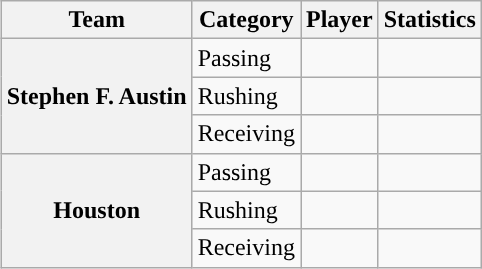<table class="wikitable" style="float:right">
<tr>
<th>Team</th>
<th>Category</th>
<th>Player</th>
<th>Statistics</th>
</tr>
<tr>
<th rowspan=3>Stephen F. Austin</th>
<td>Passing</td>
<td></td>
<td></td>
</tr>
<tr>
<td>Rushing</td>
<td></td>
<td></td>
</tr>
<tr>
<td>Receiving</td>
<td></td>
<td></td>
</tr>
<tr>
<th rowspan=3>Houston</th>
<td>Passing</td>
<td></td>
<td></td>
</tr>
<tr>
<td>Rushing</td>
<td></td>
<td></td>
</tr>
<tr>
<td>Receiving</td>
<td></td>
<td></td>
</tr>
</table>
